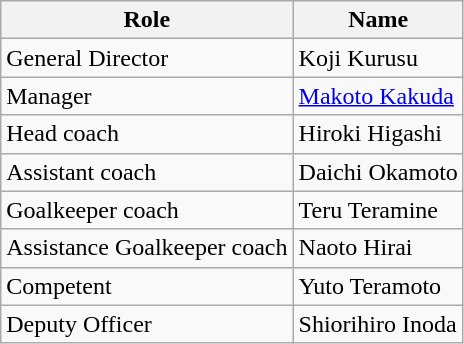<table class=wikitable plainrowheaders>
<tr>
<th>Role</th>
<th>Name</th>
</tr>
<tr>
<td>General Director</td>
<td> Koji Kurusu</td>
</tr>
<tr>
<td>Manager</td>
<td> <a href='#'>Makoto Kakuda</a></td>
</tr>
<tr>
<td>Head coach</td>
<td> Hiroki Higashi</td>
</tr>
<tr>
<td>Assistant coach</td>
<td> Daichi Okamoto</td>
</tr>
<tr>
<td>Goalkeeper coach</td>
<td> Teru Teramine</td>
</tr>
<tr>
<td>Assistance Goalkeeper coach</td>
<td> Naoto Hirai</td>
</tr>
<tr>
<td>Competent</td>
<td> Yuto Teramoto</td>
</tr>
<tr>
<td>Deputy Officer</td>
<td> Shiorihiro Inoda</td>
</tr>
</table>
